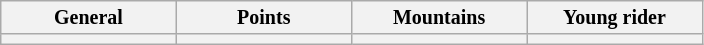<table class="wikitable" style="text-align: center; font-size:smaller;">
<tr>
<th style="width:16%;">General</th>
<th style="width:16%;">Points</th>
<th style="width:16%;">Mountains</th>
<th style="width:16%;">Young rider</th>
</tr>
<tr>
<th style="width:16%;"></th>
<th style="width:16%;"></th>
<th style="width:16%;"></th>
<th style="width:16%;"></th>
</tr>
</table>
